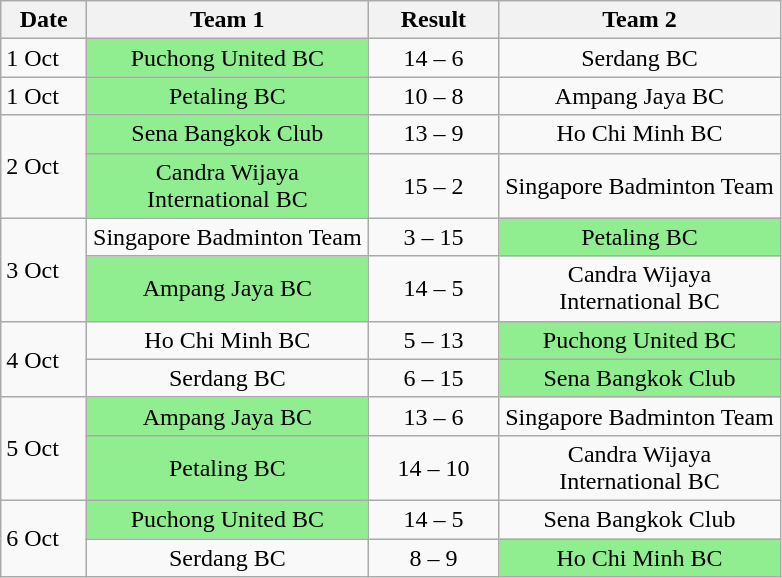<table class="wikitable">
<tr>
<th width="50">Date</th>
<th width="180">Team 1</th>
<th width="80" style="text-align:center;">Result</th>
<th width="180">Team 2</th>
</tr>
<tr>
<td rowspan="1">1 Oct</td>
<td style="text-align:center;background:lightgreen;">Puchong United BC</td>
<td style="text-align:center;">14 – 6</td>
<td style="text-align:center;">Serdang BC</td>
</tr>
<tr>
<td rowspan="1">1 Oct</td>
<td style="text-align:center;background:lightgreen;">Petaling BC</td>
<td style="text-align:center;">10 – 8</td>
<td style="text-align:center;">Ampang Jaya BC</td>
</tr>
<tr>
<td rowspan="2">2 Oct</td>
<td style="text-align:center;background:lightgreen;">Sena Bangkok Club</td>
<td style="text-align:center;">13 – 9</td>
<td style="text-align:center;">Ho Chi Minh BC</td>
</tr>
<tr>
<td style="text-align:center;background:lightgreen;">Candra Wijaya International BC</td>
<td style="text-align:center;">15 – 2</td>
<td style="text-align:center;">Singapore Badminton Team</td>
</tr>
<tr>
<td rowspan="2">3 Oct</td>
<td style="text-align:center;">Singapore Badminton Team</td>
<td style="text-align:center;">3 – 15</td>
<td style="text-align:center;background:lightgreen;">Petaling BC</td>
</tr>
<tr>
<td style="text-align:center;background:lightgreen;">Ampang Jaya BC</td>
<td style="text-align:center;">14 – 5</td>
<td style="text-align:center;">Candra Wijaya International BC</td>
</tr>
<tr>
<td rowspan="2">4 Oct</td>
<td style="text-align:center;">Ho Chi Minh BC</td>
<td style="text-align:center;">5 – 13</td>
<td style="text-align:center;background:lightgreen;">Puchong United BC</td>
</tr>
<tr>
<td style="text-align:center;">Serdang BC</td>
<td style="text-align:center;">6 – 15</td>
<td style="text-align:center;background:lightgreen">Sena Bangkok Club</td>
</tr>
<tr>
<td rowspan="2">5 Oct</td>
<td style="text-align:center;background:lightgreen">Ampang Jaya BC</td>
<td style="text-align:center;">13 – 6</td>
<td style="text-align:center;">Singapore Badminton Team</td>
</tr>
<tr>
<td style="text-align:center;background:lightgreen">Petaling BC</td>
<td style="text-align:center;">14 – 10</td>
<td style="text-align:center;">Candra Wijaya International BC</td>
</tr>
<tr>
<td rowspan="2">6 Oct</td>
<td style="text-align:center;background:lightgreen">Puchong United BC</td>
<td style="text-align:center;">14 – 5</td>
<td style="text-align:center;">Sena Bangkok Club</td>
</tr>
<tr>
<td style="text-align:center;">Serdang BC</td>
<td style="text-align:center;">8 – 9</td>
<td style="text-align:center;background:lightgreen">Ho Chi Minh BC</td>
</tr>
</table>
